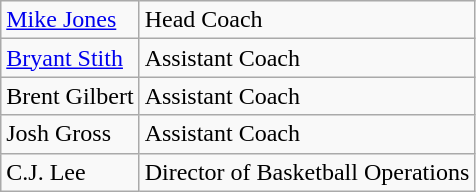<table class="wikitable">
<tr>
<td><a href='#'>Mike Jones</a></td>
<td>Head Coach</td>
</tr>
<tr>
<td><a href='#'>Bryant Stith</a></td>
<td>Assistant Coach</td>
</tr>
<tr>
<td>Brent Gilbert</td>
<td>Assistant Coach</td>
</tr>
<tr>
<td>Josh Gross</td>
<td>Assistant Coach</td>
</tr>
<tr>
<td>C.J. Lee</td>
<td>Director of Basketball Operations</td>
</tr>
</table>
